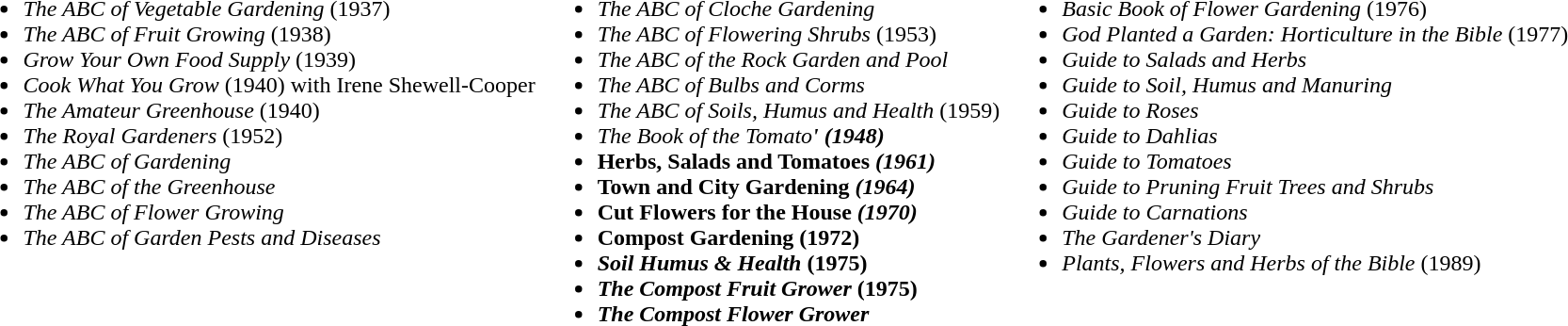<table>
<tr>
<td valign="top"><br><ul><li><em>The ABC of Vegetable Gardening</em> (1937)</li><li><em>The ABC of Fruit Growing</em> (1938)</li><li><em>Grow Your Own Food Supply</em> (1939)</li><li><em>Cook What You Grow</em> (1940) with Irene Shewell-Cooper</li><li><em>The Amateur Greenhouse</em> (1940)</li><li><em>The Royal Gardeners</em> (1952)</li><li><em>The ABC of Gardening</em></li><li><em>The ABC of the Greenhouse</em></li><li><em>The ABC of Flower Growing</em></li><li><em>The ABC of Garden Pests and Diseases</em></li></ul></td>
<td valign="top"><br><ul><li><em>The ABC of Cloche Gardening</em></li><li><em>The ABC of Flowering Shrubs</em> (1953)</li><li><em>The ABC of the Rock Garden and Pool</em></li><li><em>The ABC of Bulbs and Corms</em></li><li><em>The ABC of Soils, Humus and Health</em> (1959)</li><li><em>The Book of the Tomato<strong>' (1948)</li><li></em>Herbs, Salads and Tomatoes<em> (1961)</li><li></em>Town and City Gardening<em> (1964)</li><li></em>Cut Flowers for the House<em> (1970)</li><li></em>Compost Gardening (1972)</li><li><em>Soil Humus & Health</em> (1975)</li><li><em>The Compost Fruit Grower</em> (1975)</li><li><em>The Compost Flower Grower</em></li></ul></td>
<td valign="top"><br><ul><li><em>Basic Book of Flower Gardening</em> (1976)</li><li><em>God Planted a Garden: Horticulture in the Bible</em> (1977)</li><li><em>Guide to Salads and Herbs</em></li><li><em>Guide to Soil, Humus and Manuring</em></li><li><em>Guide to Roses</em></li><li><em>Guide to Dahlias</em></li><li><em>Guide to Tomatoes</em></li><li><em>Guide to Pruning Fruit Trees and Shrubs</em></li><li><em>Guide to Carnations</em></li><li><em>The Gardener's Diary</em></li><li><em>Plants, Flowers and Herbs of the Bible</em> (1989)</li></ul></td>
</tr>
</table>
